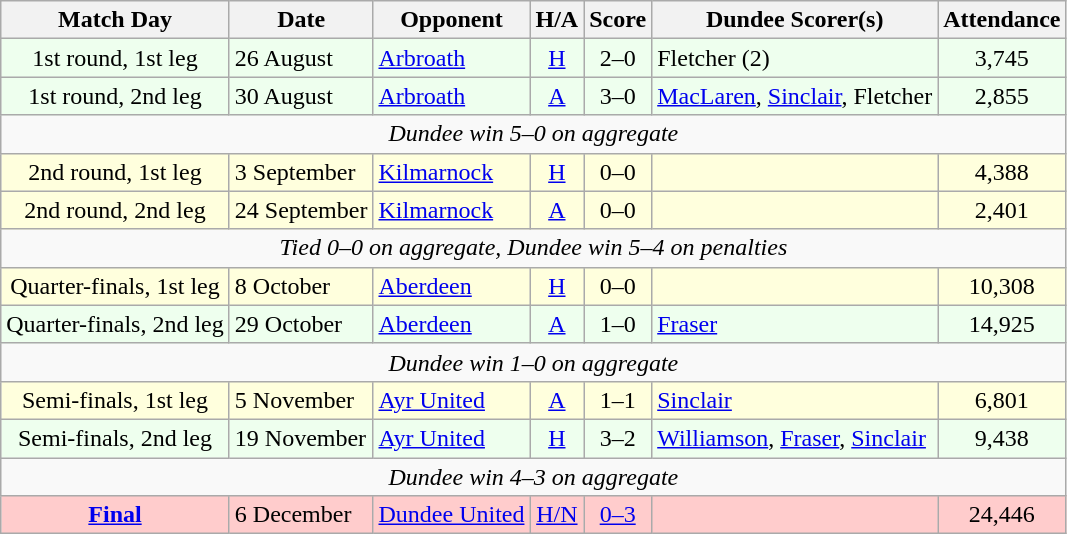<table class="wikitable" style="text-align:center">
<tr>
<th>Match Day</th>
<th>Date</th>
<th>Opponent</th>
<th>H/A</th>
<th>Score</th>
<th>Dundee Scorer(s)</th>
<th>Attendance</th>
</tr>
<tr bgcolor="#EEFFEE">
<td>1st round, 1st leg</td>
<td align="left">26 August</td>
<td align="left"><a href='#'>Arbroath</a></td>
<td><a href='#'>H</a></td>
<td>2–0</td>
<td align="left">Fletcher (2)</td>
<td>3,745</td>
</tr>
<tr bgcolor="#EEFFEE">
<td>1st round, 2nd leg</td>
<td align="left">30 August</td>
<td align="left"><a href='#'>Arbroath</a></td>
<td><a href='#'>A</a></td>
<td>3–0</td>
<td align="left"><a href='#'>MacLaren</a>, <a href='#'>Sinclair</a>, Fletcher</td>
<td>2,855</td>
</tr>
<tr>
<td colspan="7"><em>Dundee win 5–0 on aggregate</em></td>
</tr>
<tr bgcolor="#FFFFDD">
<td>2nd round, 1st leg</td>
<td align="left">3 September</td>
<td align="left"><a href='#'>Kilmarnock</a></td>
<td><a href='#'>H</a></td>
<td>0–0</td>
<td align="left"></td>
<td>4,388</td>
</tr>
<tr bgcolor="#FFFFDD">
<td>2nd round, 2nd leg</td>
<td align="left">24 September</td>
<td align="left"><a href='#'>Kilmarnock</a></td>
<td><a href='#'>A</a></td>
<td>0–0</td>
<td align="left"></td>
<td>2,401</td>
</tr>
<tr>
<td colspan="7"><em>Tied 0–0 on aggregate, Dundee win 5–4 on penalties</em></td>
</tr>
<tr bgcolor="#FFFFDD">
<td>Quarter-finals, 1st leg</td>
<td align="left">8 October</td>
<td align="left"><a href='#'>Aberdeen</a></td>
<td><a href='#'>H</a></td>
<td>0–0</td>
<td align="left"></td>
<td>10,308</td>
</tr>
<tr bgcolor="#EEFFEE">
<td>Quarter-finals, 2nd leg</td>
<td align="left">29 October</td>
<td align="left"><a href='#'>Aberdeen</a></td>
<td><a href='#'>A</a></td>
<td>1–0</td>
<td align="left"><a href='#'>Fraser</a></td>
<td>14,925</td>
</tr>
<tr>
<td colspan="7"><em>Dundee win 1–0 on aggregate</em></td>
</tr>
<tr bgcolor="#FFFFDD">
<td>Semi-finals, 1st leg</td>
<td align="left">5 November</td>
<td align="left"><a href='#'>Ayr United</a></td>
<td><a href='#'>A</a></td>
<td>1–1</td>
<td align="left"><a href='#'>Sinclair</a></td>
<td>6,801</td>
</tr>
<tr bgcolor="#EEFFEE">
<td>Semi-finals, 2nd leg</td>
<td align="left">19 November</td>
<td align="left"><a href='#'>Ayr United</a></td>
<td><a href='#'>H</a></td>
<td>3–2</td>
<td align="left"><a href='#'>Williamson</a>, <a href='#'>Fraser</a>, <a href='#'>Sinclair</a></td>
<td>9,438</td>
</tr>
<tr>
<td colspan="7"><em>Dundee win 4–3 on aggregate</em></td>
</tr>
<tr bgcolor="#FFCCCC">
<td><a href='#'><strong>Final</strong></a></td>
<td align="left">6 December</td>
<td align="left"><a href='#'>Dundee United</a></td>
<td><a href='#'>H/N</a></td>
<td><a href='#'>0–3</a></td>
<td align="left"></td>
<td>24,446</td>
</tr>
</table>
